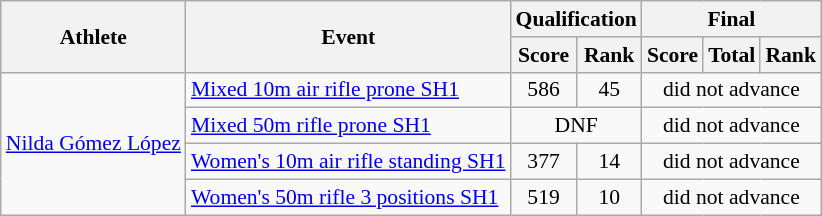<table class=wikitable style="font-size:90%">
<tr>
<th rowspan="2">Athlete</th>
<th rowspan="2">Event</th>
<th colspan="2">Qualification</th>
<th colspan="3">Final</th>
</tr>
<tr>
<th>Score</th>
<th>Rank</th>
<th>Score</th>
<th>Total</th>
<th>Rank</th>
</tr>
<tr>
<td rowspan="4"><a href='#'>Nilda Gómez López</a></td>
<td><a href='#'>Mixed 10m air rifle prone SH1</a></td>
<td align=center>586</td>
<td align=center>45</td>
<td align=center colspan="3">did not advance</td>
</tr>
<tr>
<td><a href='#'>Mixed 50m rifle prone SH1</a></td>
<td align=center colspan="2">DNF</td>
<td align=center colspan="3">did not advance</td>
</tr>
<tr>
<td><a href='#'>Women's 10m air rifle standing SH1</a></td>
<td align=center>377</td>
<td align=center>14</td>
<td align=center colspan="3">did not advance</td>
</tr>
<tr>
<td><a href='#'>Women's 50m rifle 3 positions SH1</a></td>
<td align=center>519</td>
<td align=center>10</td>
<td align=center colspan="3">did not advance</td>
</tr>
</table>
